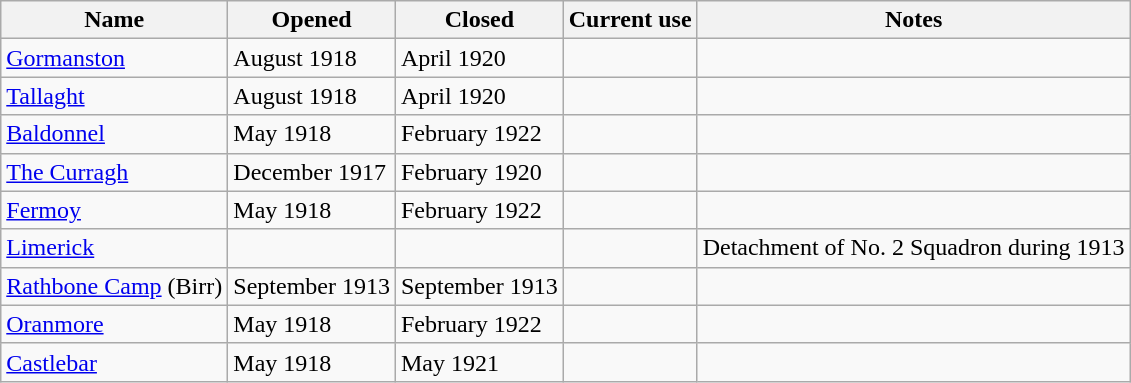<table class="wikitable">
<tr>
<th>Name</th>
<th>Opened</th>
<th>Closed</th>
<th>Current use</th>
<th>Notes</th>
</tr>
<tr>
<td><a href='#'>Gormanston</a></td>
<td>August 1918</td>
<td>April 1920</td>
<td></td>
<td></td>
</tr>
<tr>
<td><a href='#'>Tallaght</a></td>
<td>August 1918</td>
<td>April 1920</td>
<td></td>
<td></td>
</tr>
<tr>
<td><a href='#'>Baldonnel</a></td>
<td>May 1918</td>
<td>February 1922</td>
<td></td>
<td></td>
</tr>
<tr>
<td><a href='#'>The Curragh</a></td>
<td>December 1917</td>
<td>February 1920</td>
<td></td>
<td></td>
</tr>
<tr>
<td><a href='#'>Fermoy</a></td>
<td>May 1918</td>
<td>February 1922</td>
<td></td>
<td></td>
</tr>
<tr>
<td><a href='#'>Limerick</a></td>
<td></td>
<td></td>
<td></td>
<td>Detachment of No. 2 Squadron during 1913</td>
</tr>
<tr>
<td><a href='#'>Rathbone Camp</a> (Birr)</td>
<td>September 1913</td>
<td>September 1913</td>
<td></td>
<td></td>
</tr>
<tr>
<td><a href='#'>Oranmore</a></td>
<td>May 1918</td>
<td>February 1922</td>
<td></td>
<td></td>
</tr>
<tr>
<td><a href='#'>Castlebar</a></td>
<td>May 1918</td>
<td>May 1921</td>
<td></td>
<td></td>
</tr>
</table>
